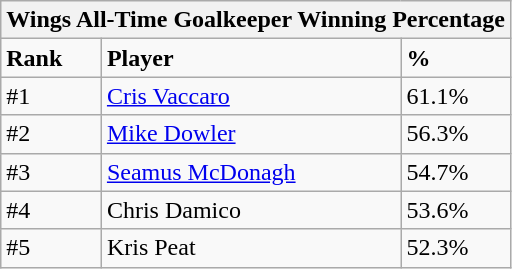<table class="wikitable">
<tr>
<th colspan="3">Wings All-Time Goalkeeper Winning Percentage</th>
</tr>
<tr>
<td><strong>Rank</strong></td>
<td><strong>Player</strong></td>
<td><strong>%</strong></td>
</tr>
<tr>
<td>#1</td>
<td><a href='#'>Cris Vaccaro</a></td>
<td>61.1%</td>
</tr>
<tr>
<td>#2</td>
<td><a href='#'>Mike Dowler</a></td>
<td>56.3%</td>
</tr>
<tr>
<td>#3</td>
<td><a href='#'>Seamus McDonagh</a></td>
<td>54.7%</td>
</tr>
<tr>
<td>#4</td>
<td>Chris Damico</td>
<td>53.6%</td>
</tr>
<tr>
<td>#5</td>
<td>Kris Peat</td>
<td>52.3%</td>
</tr>
</table>
